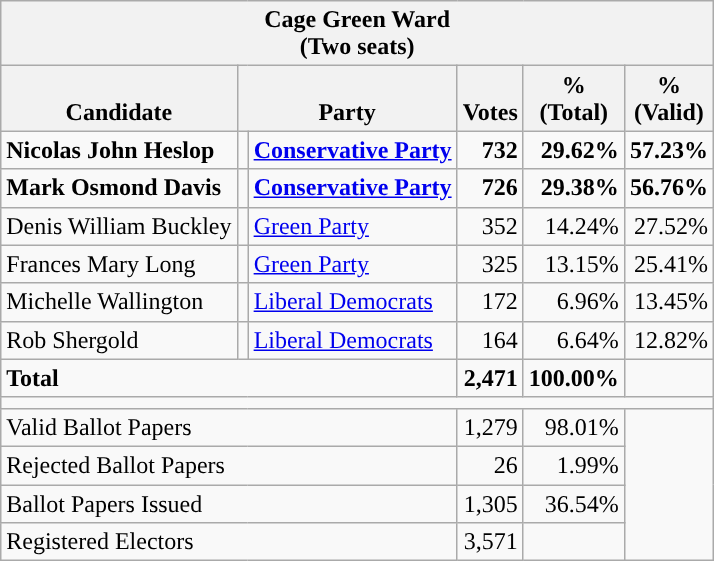<table class="wikitable" border="1" style="text-align:right; font-size:100%">
<tr>
<th align=center colspan=6>Cage Green Ward<br>(Two seats)</th>
</tr>
<tr>
<th valign=bottom>Candidate</th>
<th valign=bottom colspan=2>Party</th>
<th valign=bottom>Votes</th>
<th>%<br>(Total)</th>
<th>%<br>(Valid)</th>
</tr>
<tr>
<td align=left><strong>Nicolas John Heslop</strong></td>
<td style="background:"></td>
<td align=left><strong><a href='#'>Conservative Party</a></strong></td>
<td><strong>732</strong></td>
<td><strong>29.62%</strong></td>
<td><strong>57.23%</strong></td>
</tr>
<tr>
<td align=left><strong>Mark Osmond Davis</strong></td>
<td style="background:"></td>
<td align=left><strong><a href='#'>Conservative Party</a></strong></td>
<td><strong>726</strong></td>
<td><strong>29.38%</strong></td>
<td><strong>56.76%</strong></td>
</tr>
<tr>
<td align=left>Denis William Buckley</td>
<td style="background:"></td>
<td align=left><a href='#'>Green Party</a></td>
<td>352</td>
<td>14.24%</td>
<td>27.52%</td>
</tr>
<tr>
<td align=left>Frances Mary Long</td>
<td style="background:"></td>
<td align=left><a href='#'>Green Party</a></td>
<td>325</td>
<td>13.15%</td>
<td>25.41%</td>
</tr>
<tr>
<td align=left>Michelle Wallington</td>
<td style="background:"></td>
<td align=left><a href='#'>Liberal Democrats</a></td>
<td>172</td>
<td>6.96%</td>
<td>13.45%</td>
</tr>
<tr>
<td align=left>Rob Shergold</td>
<td style="background:"></td>
<td align=left><a href='#'>Liberal Democrats</a></td>
<td>164</td>
<td>6.64%</td>
<td>12.82%</td>
</tr>
<tr style="font-weight:bold">
<td align=left colspan=3>Total</td>
<td>2,471</td>
<td>100.00%</td>
<td></td>
</tr>
<tr>
<td align=left colspan=6></td>
</tr>
<tr>
<td align=left colspan=3>Valid Ballot Papers</td>
<td>1,279</td>
<td>98.01%</td>
<td rowspan=4></td>
</tr>
<tr>
<td align=left colspan=3>Rejected Ballot Papers</td>
<td>26</td>
<td>1.99%</td>
</tr>
<tr>
<td align=left colspan=3>Ballot Papers Issued</td>
<td>1,305</td>
<td>36.54%</td>
</tr>
<tr>
<td align=left colspan=3>Registered Electors</td>
<td>3,571</td>
<td></td>
</tr>
</table>
